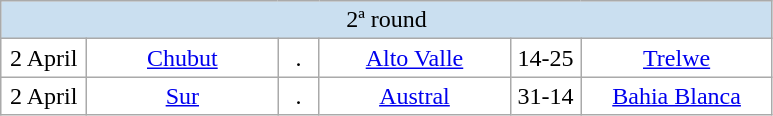<table class="wikitable" style="text-align:center">
<tr style="background:#cadff0;">
<td style="text-align:center;" colspan="6">2ª round</td>
</tr>
<tr style="background:#fff;">
<td width=50>2 April</td>
<td width=120><a href='#'>Chubut</a></td>
<td width=20>.</td>
<td width=120><a href='#'>Alto Valle</a></td>
<td width=40>14-25</td>
<td width=120><a href='#'>Trelwe</a></td>
</tr>
<tr style="background:#fff;">
<td width=50>2 April</td>
<td width=120><a href='#'>Sur</a></td>
<td width=20>.</td>
<td width=120><a href='#'>Austral</a></td>
<td width=40>31-14</td>
<td width=120><a href='#'>Bahia Blanca</a></td>
</tr>
</table>
